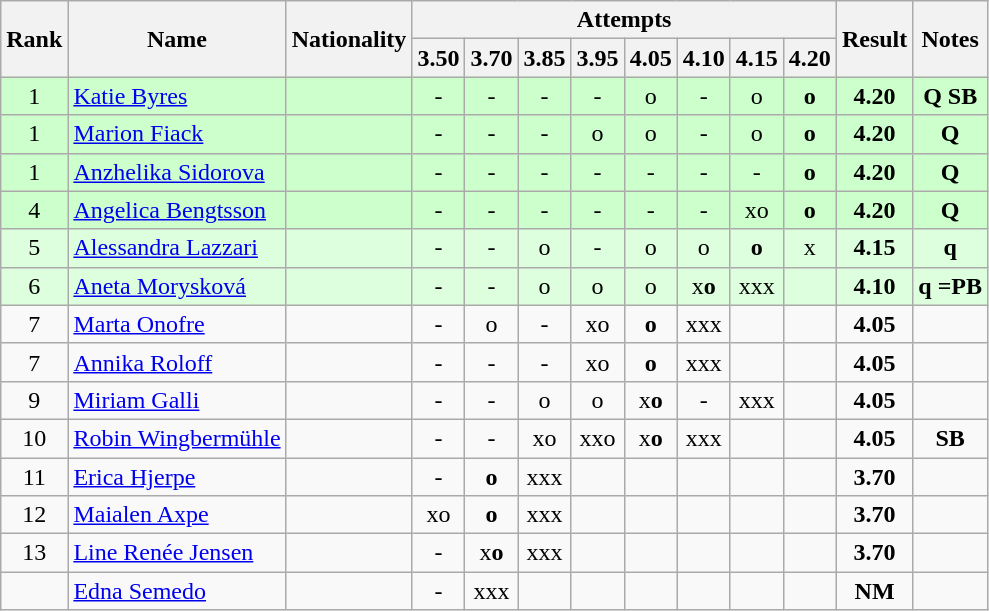<table class="wikitable sortable" style="text-align:center">
<tr>
<th rowspan=2>Rank</th>
<th rowspan=2>Name</th>
<th rowspan=2>Nationality</th>
<th colspan=8>Attempts</th>
<th rowspan=2>Result</th>
<th rowspan=2>Notes</th>
</tr>
<tr>
<th>3.50</th>
<th>3.70</th>
<th>3.85</th>
<th>3.95</th>
<th>4.05</th>
<th>4.10</th>
<th>4.15</th>
<th>4.20</th>
</tr>
<tr bgcolor=ccffcc>
<td>1</td>
<td align=left><a href='#'>Katie Byres</a></td>
<td align=left></td>
<td>-</td>
<td>-</td>
<td>-</td>
<td>-</td>
<td>o</td>
<td>-</td>
<td>o</td>
<td><strong>o</strong></td>
<td><strong>4.20</strong></td>
<td><strong>Q SB</strong></td>
</tr>
<tr bgcolor=ccffcc>
<td>1</td>
<td align=left><a href='#'>Marion Fiack</a></td>
<td align=left></td>
<td>-</td>
<td>-</td>
<td>-</td>
<td>o</td>
<td>o</td>
<td>-</td>
<td>o</td>
<td><strong>o</strong></td>
<td><strong>4.20</strong></td>
<td><strong>Q</strong></td>
</tr>
<tr bgcolor=ccffcc>
<td>1</td>
<td align=left><a href='#'>Anzhelika Sidorova</a></td>
<td align=left></td>
<td>-</td>
<td>-</td>
<td>-</td>
<td>-</td>
<td>-</td>
<td>-</td>
<td>-</td>
<td><strong>o</strong></td>
<td><strong>4.20</strong></td>
<td><strong>Q</strong></td>
</tr>
<tr bgcolor=ccffcc>
<td>4</td>
<td align=left><a href='#'>Angelica Bengtsson</a></td>
<td align=left></td>
<td>-</td>
<td>-</td>
<td>-</td>
<td>-</td>
<td>-</td>
<td>-</td>
<td>xo</td>
<td><strong>o</strong></td>
<td><strong>4.20</strong></td>
<td><strong>Q</strong></td>
</tr>
<tr bgcolor=ddffdd>
<td>5</td>
<td align=left><a href='#'>Alessandra Lazzari</a></td>
<td align=left></td>
<td>-</td>
<td>-</td>
<td>o</td>
<td>-</td>
<td>o</td>
<td>o</td>
<td><strong>o</strong></td>
<td>x</td>
<td><strong>4.15</strong></td>
<td><strong>q</strong></td>
</tr>
<tr bgcolor=ddffdd>
<td>6</td>
<td align=left><a href='#'>Aneta Morysková</a></td>
<td align=left></td>
<td>-</td>
<td>-</td>
<td>o</td>
<td>o</td>
<td>o</td>
<td>x<strong>o</strong></td>
<td>xxx</td>
<td></td>
<td><strong>4.10</strong></td>
<td><strong>q =PB</strong></td>
</tr>
<tr>
<td>7</td>
<td align=left><a href='#'>Marta Onofre</a></td>
<td align=left></td>
<td>-</td>
<td>o</td>
<td>-</td>
<td>xo</td>
<td><strong>o</strong></td>
<td>xxx</td>
<td></td>
<td></td>
<td><strong>4.05</strong></td>
<td></td>
</tr>
<tr>
<td>7</td>
<td align=left><a href='#'>Annika Roloff</a></td>
<td align=left></td>
<td>-</td>
<td>-</td>
<td>-</td>
<td>xo</td>
<td><strong>o</strong></td>
<td>xxx</td>
<td></td>
<td></td>
<td><strong>4.05</strong></td>
<td></td>
</tr>
<tr>
<td>9</td>
<td align=left><a href='#'>Miriam Galli</a></td>
<td align=left></td>
<td>-</td>
<td>-</td>
<td>o</td>
<td>o</td>
<td>x<strong>o</strong></td>
<td>-</td>
<td>xxx</td>
<td></td>
<td><strong>4.05</strong></td>
<td></td>
</tr>
<tr>
<td>10</td>
<td align=left><a href='#'>Robin Wingbermühle</a></td>
<td align=left></td>
<td>-</td>
<td>-</td>
<td>xo</td>
<td>xxo</td>
<td>x<strong>o</strong></td>
<td>xxx</td>
<td></td>
<td></td>
<td><strong>4.05</strong></td>
<td><strong>SB</strong></td>
</tr>
<tr>
<td>11</td>
<td align=left><a href='#'>Erica Hjerpe</a></td>
<td align=left></td>
<td>-</td>
<td><strong>o</strong></td>
<td>xxx</td>
<td></td>
<td></td>
<td></td>
<td></td>
<td></td>
<td><strong>3.70</strong></td>
<td></td>
</tr>
<tr>
<td>12</td>
<td align=left><a href='#'>Maialen Axpe</a></td>
<td align=left></td>
<td>xo</td>
<td><strong>o</strong></td>
<td>xxx</td>
<td></td>
<td></td>
<td></td>
<td></td>
<td></td>
<td><strong>3.70</strong></td>
<td></td>
</tr>
<tr>
<td>13</td>
<td align=left><a href='#'>Line Renée Jensen</a></td>
<td align=left></td>
<td>-</td>
<td>x<strong>o</strong></td>
<td>xxx</td>
<td></td>
<td></td>
<td></td>
<td></td>
<td></td>
<td><strong>3.70</strong></td>
<td></td>
</tr>
<tr>
<td></td>
<td align=left><a href='#'>Edna Semedo</a></td>
<td align=left></td>
<td>-</td>
<td>xxx</td>
<td></td>
<td></td>
<td></td>
<td></td>
<td></td>
<td></td>
<td><strong>NM</strong></td>
<td></td>
</tr>
</table>
